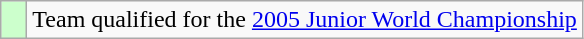<table class="wikitable" style="text-align: center;">
<tr>
<td width=10px bgcolor=#ccffcc></td>
<td>Team qualified for the <a href='#'>2005 Junior World Championship</a></td>
</tr>
</table>
